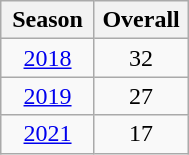<table class="wikitable">
<tr>
<th scope="col" style="width:55px;">Season</th>
<th scope="col" style="width:55px;">Overall</th>
</tr>
<tr>
<td style="text-align:center;"><a href='#'>2018</a></td>
<td align=center>32</td>
</tr>
<tr>
<td style="text-align:center;"><a href='#'>2019</a></td>
<td align=center>27</td>
</tr>
<tr>
<td style="text-align:center;"><a href='#'>2021</a></td>
<td align=center>17</td>
</tr>
</table>
